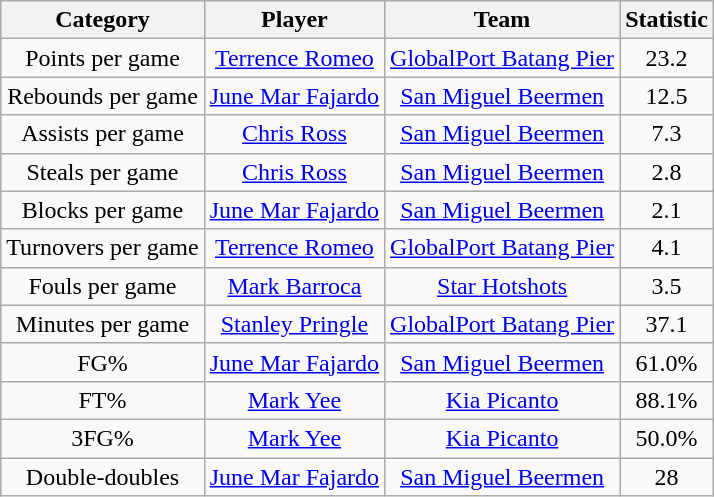<table class="wikitable" style="text-align:center">
<tr>
<th>Category</th>
<th>Player</th>
<th>Team</th>
<th>Statistic</th>
</tr>
<tr>
<td>Points per game</td>
<td><a href='#'>Terrence Romeo</a></td>
<td><a href='#'>GlobalPort Batang Pier</a></td>
<td>23.2</td>
</tr>
<tr>
<td>Rebounds per game</td>
<td><a href='#'>June Mar Fajardo</a></td>
<td><a href='#'>San Miguel Beermen</a></td>
<td>12.5</td>
</tr>
<tr>
<td>Assists per game</td>
<td><a href='#'>Chris Ross</a></td>
<td><a href='#'>San Miguel Beermen</a></td>
<td>7.3</td>
</tr>
<tr>
<td>Steals per game</td>
<td><a href='#'>Chris Ross</a></td>
<td><a href='#'>San Miguel Beermen</a></td>
<td>2.8</td>
</tr>
<tr>
<td>Blocks per game</td>
<td><a href='#'>June Mar Fajardo</a></td>
<td><a href='#'>San Miguel Beermen</a></td>
<td>2.1</td>
</tr>
<tr>
<td>Turnovers per game</td>
<td><a href='#'>Terrence Romeo</a></td>
<td><a href='#'>GlobalPort Batang Pier</a></td>
<td>4.1</td>
</tr>
<tr>
<td>Fouls per game</td>
<td><a href='#'>Mark Barroca</a></td>
<td><a href='#'>Star Hotshots</a></td>
<td>3.5</td>
</tr>
<tr>
<td>Minutes per game</td>
<td><a href='#'>Stanley Pringle</a></td>
<td><a href='#'>GlobalPort Batang Pier</a></td>
<td>37.1</td>
</tr>
<tr>
<td>FG%</td>
<td><a href='#'>June Mar Fajardo</a></td>
<td><a href='#'>San Miguel Beermen</a></td>
<td>61.0%</td>
</tr>
<tr>
<td>FT%</td>
<td><a href='#'>Mark Yee</a></td>
<td><a href='#'>Kia Picanto</a></td>
<td>88.1%</td>
</tr>
<tr>
<td>3FG%</td>
<td><a href='#'>Mark Yee</a></td>
<td><a href='#'>Kia Picanto</a></td>
<td>50.0%</td>
</tr>
<tr>
<td>Double-doubles</td>
<td><a href='#'>June Mar Fajardo</a></td>
<td><a href='#'>San Miguel Beermen</a></td>
<td>28</td>
</tr>
</table>
